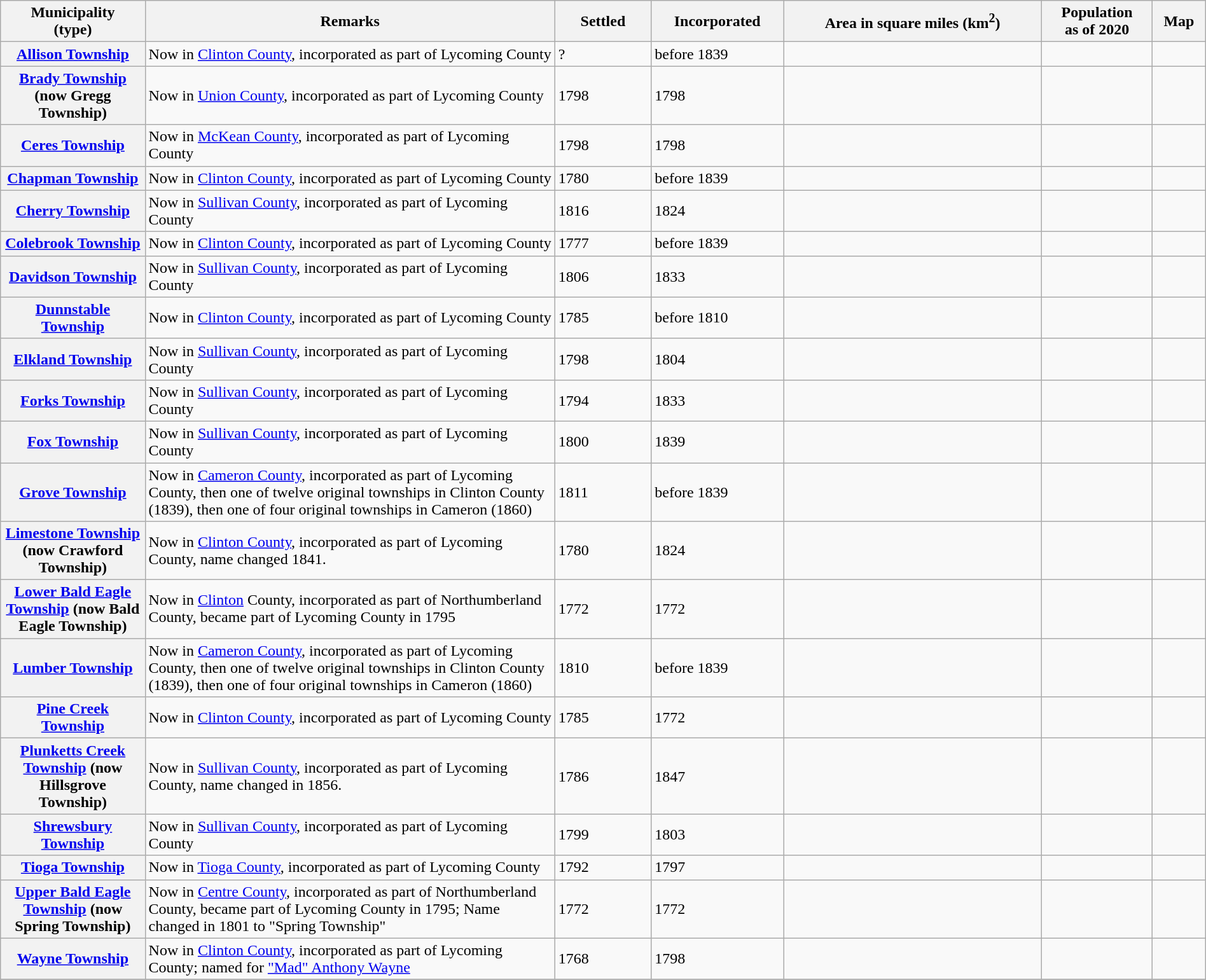<table class="wikitable sortable" style="width:100%">
<tr>
<th scope="col" width="12%">Municipality<br>(type)</th>
<th scope="col" class="unsortable" width="34%">Remarks</th>
<th scope="col" width="8%">Settled</th>
<th scope="col" width="*">Incorporated<br></th>
<th scope="col" width="*">Area in square miles (km<sup>2</sup>)</th>
<th scope="col" width="*">Population<br> as of 2020</th>
<th scope="col" class="unsortable" width="*">Map</th>
</tr>
<tr ->
<th scope="row"><a href='#'>Allison Township</a></th>
<td>Now in <a href='#'>Clinton County</a>, incorporated as part of Lycoming County</td>
<td>?</td>
<td>before 1839</td>
<td></td>
<td></td>
<td></td>
</tr>
<tr ->
<th scope="row"><a href='#'>Brady Township</a> (now Gregg Township)</th>
<td>Now in <a href='#'>Union County</a>, incorporated as part of Lycoming County</td>
<td>1798</td>
<td>1798</td>
<td></td>
<td></td>
<td></td>
</tr>
<tr ->
<th scope="row"><a href='#'>Ceres Township</a></th>
<td>Now in <a href='#'>McKean County</a>, incorporated as part of Lycoming County</td>
<td>1798</td>
<td>1798</td>
<td></td>
<td></td>
<td></td>
</tr>
<tr ->
<th scope="row"><a href='#'>Chapman Township</a></th>
<td>Now in <a href='#'>Clinton County</a>, incorporated as part of Lycoming County</td>
<td>1780</td>
<td>before 1839</td>
<td></td>
<td></td>
<td></td>
</tr>
<tr ->
<th scope="row"><a href='#'>Cherry Township</a></th>
<td>Now in <a href='#'>Sullivan County</a>, incorporated as part of Lycoming County</td>
<td>1816</td>
<td>1824</td>
<td></td>
<td></td>
<td></td>
</tr>
<tr ->
<th scope="row"><a href='#'>Colebrook Township</a></th>
<td>Now in <a href='#'>Clinton County</a>, incorporated as part of Lycoming County</td>
<td>1777</td>
<td>before 1839</td>
<td></td>
<td></td>
<td></td>
</tr>
<tr ->
<th scope="row"><a href='#'>Davidson Township</a></th>
<td>Now in <a href='#'>Sullivan County</a>, incorporated as part of Lycoming County</td>
<td>1806</td>
<td>1833</td>
<td></td>
<td></td>
<td></td>
</tr>
<tr ->
<th scope="row"><a href='#'>Dunnstable Township</a></th>
<td>Now in <a href='#'>Clinton County</a>, incorporated as part of Lycoming County</td>
<td>1785</td>
<td>before 1810</td>
<td></td>
<td></td>
<td></td>
</tr>
<tr ->
<th scope="row"><a href='#'>Elkland Township</a></th>
<td>Now in <a href='#'>Sullivan County</a>, incorporated as part of Lycoming County</td>
<td>1798</td>
<td>1804</td>
<td></td>
<td></td>
<td></td>
</tr>
<tr ->
<th scope="row"><a href='#'>Forks Township</a></th>
<td>Now in <a href='#'>Sullivan County</a>, incorporated as part of Lycoming County</td>
<td>1794</td>
<td>1833</td>
<td></td>
<td></td>
<td></td>
</tr>
<tr ->
<th scope="row"><a href='#'>Fox Township</a></th>
<td>Now in <a href='#'>Sullivan County</a>, incorporated as part of Lycoming County</td>
<td>1800</td>
<td>1839</td>
<td></td>
<td></td>
<td></td>
</tr>
<tr ->
<th scope="row"><a href='#'>Grove Township</a></th>
<td>Now in <a href='#'>Cameron County</a>, incorporated as part of Lycoming County, then one of twelve original townships in Clinton County (1839), then one of four original townships in Cameron (1860)</td>
<td>1811</td>
<td>before 1839</td>
<td></td>
<td></td>
<td></td>
</tr>
<tr ->
<th scope="row"><a href='#'>Limestone Township</a> (now Crawford Township)</th>
<td>Now in <a href='#'>Clinton County</a>, incorporated as part of Lycoming County, name changed 1841.</td>
<td>1780</td>
<td>1824</td>
<td></td>
<td></td>
<td></td>
</tr>
<tr ->
<th scope="row"><a href='#'>Lower Bald Eagle Township</a> (now Bald Eagle Township)</th>
<td>Now in <a href='#'>Clinton</a> County, incorporated as part of Northumberland County, became part of Lycoming County in 1795</td>
<td>1772</td>
<td>1772</td>
<td></td>
<td></td>
<td></td>
</tr>
<tr ->
<th scope="row"><a href='#'>Lumber Township</a></th>
<td>Now in <a href='#'>Cameron County</a>, incorporated as part of Lycoming County, then one of twelve original townships in Clinton County (1839), then one of four original townships in Cameron (1860)</td>
<td>1810</td>
<td>before 1839</td>
<td></td>
<td></td>
<td></td>
</tr>
<tr ->
<th scope="row"><a href='#'>Pine Creek Township</a></th>
<td>Now in <a href='#'>Clinton County</a>, incorporated as part of Lycoming County</td>
<td>1785</td>
<td>1772</td>
<td></td>
<td></td>
<td></td>
</tr>
<tr ->
<th scope="row"><a href='#'>Plunketts Creek Township</a> (now Hillsgrove Township)</th>
<td>Now in <a href='#'>Sullivan County</a>, incorporated as part of Lycoming County, name changed in 1856.</td>
<td>1786</td>
<td>1847</td>
<td></td>
<td></td>
<td></td>
</tr>
<tr ->
<th scope="row"><a href='#'>Shrewsbury Township</a></th>
<td>Now in <a href='#'>Sullivan County</a>, incorporated as part of Lycoming County</td>
<td>1799</td>
<td>1803</td>
<td></td>
<td></td>
<td></td>
</tr>
<tr ->
<th scope="row"><a href='#'>Tioga Township</a></th>
<td>Now in <a href='#'>Tioga County</a>, incorporated as part of Lycoming County</td>
<td>1792</td>
<td>1797</td>
<td></td>
<td></td>
<td></td>
</tr>
<tr ->
<th scope="row"><a href='#'>Upper Bald Eagle Township</a> (now Spring Township)</th>
<td>Now in <a href='#'>Centre County</a>, incorporated as part of Northumberland County, became part of Lycoming County in 1795; Name changed in 1801 to "Spring Township"</td>
<td>1772</td>
<td>1772</td>
<td></td>
<td></td>
<td></td>
</tr>
<tr ->
<th scope="row"><a href='#'>Wayne Township</a></th>
<td>Now in <a href='#'>Clinton County</a>, incorporated as part of Lycoming County; named for <a href='#'>"Mad" Anthony Wayne</a></td>
<td>1768</td>
<td>1798</td>
<td></td>
<td></td>
<td></td>
</tr>
<tr ->
</tr>
</table>
